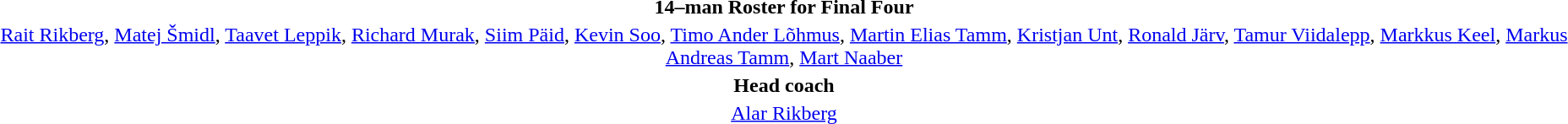<table style="text-align: center; margin-top: 2em; margin-left: auto; margin-right: auto">
<tr>
<td><strong>14–man Roster for Final Four</strong></td>
</tr>
<tr>
<td><a href='#'>Rait Rikberg</a>, <a href='#'>Matej Šmidl</a>, <a href='#'>Taavet Leppik</a>, <a href='#'>Richard Murak</a>, <a href='#'>Siim Päid</a>, <a href='#'>Kevin Soo</a>, <a href='#'>Timo Ander Lõhmus</a>, <a href='#'>Martin Elias Tamm</a>, <a href='#'>Kristjan Unt</a>, <a href='#'>Ronald Järv</a>, <a href='#'>Tamur Viidalepp</a>, <a href='#'>Markkus Keel</a>, <a href='#'>Markus Andreas Tamm</a>, <a href='#'>Mart Naaber</a></td>
</tr>
<tr>
<td><strong>Head coach</strong></td>
</tr>
<tr>
<td><a href='#'>Alar Rikberg</a></td>
</tr>
</table>
